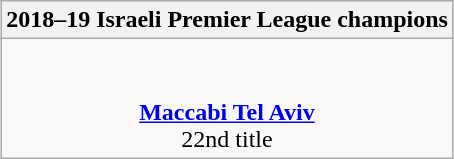<table class=wikitable style="text-align:center; margin:auto">
<tr>
<th>2018–19 Israeli Premier League champions</th>
</tr>
<tr>
<td><br><br> <strong><a href='#'>Maccabi Tel Aviv</a></strong><br>22nd title</td>
</tr>
</table>
